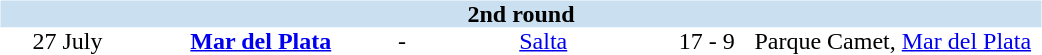<table table width=700>
<tr>
<td width=700 valign="top"><br><table border=0 cellspacing=0 cellpadding=0 style="font-size: 100%; border-collapse: collapse;" width=100%>
<tr bgcolor="#CADFF0">
<td style="font-size:100%"; align="center" colspan="6"><strong>2nd round</strong></td>
</tr>
<tr align=center bgcolor=#FFFFFF>
<td width=90>27 July</td>
<td width=170><strong><a href='#'>Mar del Plata</a></strong></td>
<td width=20>-</td>
<td width=170><a href='#'>Salta</a></td>
<td width=50>17 - 9</td>
<td width=200>Parque Camet, <a href='#'>Mar del Plata</a></td>
</tr>
</table>
</td>
</tr>
</table>
